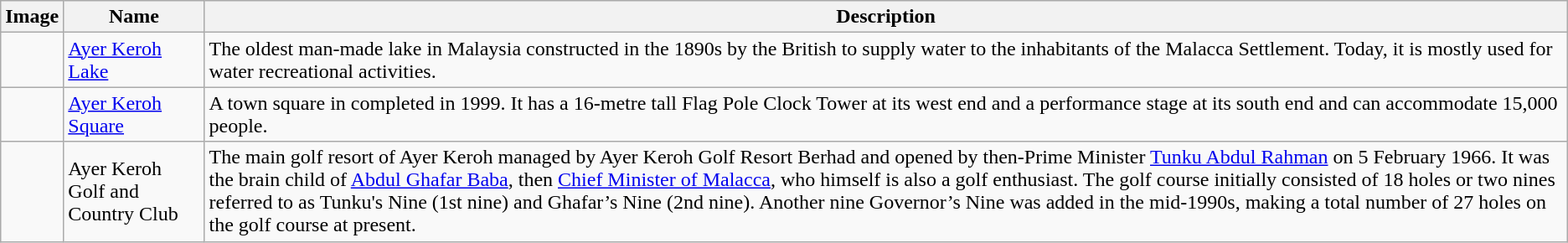<table class="wikitable">
<tr>
<th>Image</th>
<th>Name</th>
<th>Description</th>
</tr>
<tr>
<td></td>
<td><a href='#'>Ayer Keroh Lake</a></td>
<td>The oldest man-made lake in Malaysia constructed in the 1890s by the British to supply water to the inhabitants of the Malacca Settlement. Today, it is mostly used for water recreational activities.</td>
</tr>
<tr>
<td></td>
<td><a href='#'>Ayer Keroh Square</a></td>
<td>A town square in completed in 1999. It has a 16-metre tall Flag Pole Clock Tower at its west end and a performance stage at its south end and can accommodate 15,000 people.</td>
</tr>
<tr>
<td></td>
<td>Ayer Keroh Golf and Country Club</td>
<td>The main golf resort of Ayer Keroh managed by Ayer Keroh Golf Resort Berhad and opened by then-Prime Minister <a href='#'>Tunku Abdul Rahman</a> on 5 February 1966. It was the brain child of <a href='#'>Abdul Ghafar Baba</a>, then <a href='#'>Chief Minister of Malacca</a>, who himself is also a golf enthusiast. The golf course initially consisted of 18 holes or two nines referred to as Tunku's Nine (1st nine) and Ghafar’s Nine (2nd nine). Another nine Governor’s Nine was added in the mid-1990s, making a total number of 27 holes on the golf course at present.</td>
</tr>
</table>
